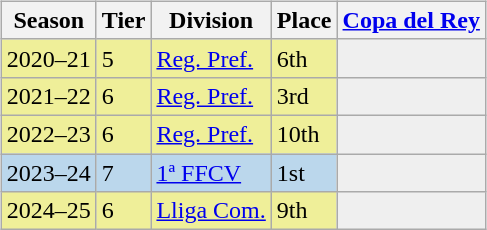<table>
<tr>
<td valign="top" width=0%><br><table class="wikitable">
<tr style="background:#f0f6fa;">
<th>Season</th>
<th>Tier</th>
<th>Division</th>
<th>Place</th>
<th><a href='#'>Copa del Rey</a></th>
</tr>
<tr>
<td style="background:#EFEF99;">2020–21</td>
<td style="background:#EFEF99;">5</td>
<td style="background:#EFEF99;"><a href='#'>Reg. Pref.</a></td>
<td style="background:#EFEF99;">6th</td>
<th style="background:#efefef;"></th>
</tr>
<tr>
<td style="background:#EFEF99;">2021–22</td>
<td style="background:#EFEF99;">6</td>
<td style="background:#EFEF99;"><a href='#'>Reg. Pref.</a></td>
<td style="background:#EFEF99;">3rd</td>
<th style="background:#efefef;"></th>
</tr>
<tr>
<td style="background:#EFEF99;">2022–23</td>
<td style="background:#EFEF99;">6</td>
<td style="background:#EFEF99;"><a href='#'>Reg. Pref.</a></td>
<td style="background:#EFEF99;">10th</td>
<th style="background:#efefef;"></th>
</tr>
<tr>
<td style="background:#BBD7EC;">2023–24</td>
<td style="background:#BBD7EC;">7</td>
<td style="background:#BBD7EC;"><a href='#'>1ª FFCV</a></td>
<td style="background:#BBD7EC;">1st</td>
<th style="background:#efefef;"></th>
</tr>
<tr>
<td style="background:#EFEF99;">2024–25</td>
<td style="background:#EFEF99;">6</td>
<td style="background:#EFEF99;"><a href='#'>Lliga Com.</a></td>
<td style="background:#EFEF99;">9th</td>
<th style="background:#efefef;"></th>
</tr>
</table>
</td>
</tr>
</table>
